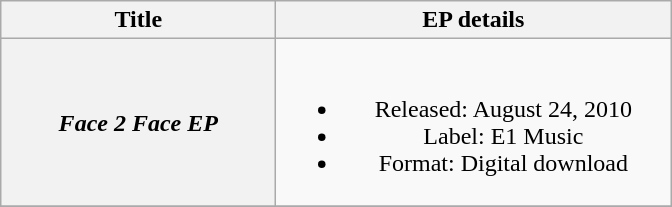<table class="wikitable plainrowheaders" style="text-align:center;">
<tr>
<th scope="col" rowspan="1" style="width:11em;">Title</th>
<th scope="col" rowspan="1" style="width:16em;">EP details</th>
</tr>
<tr>
<th scope="row"><em>Face 2 Face EP</em></th>
<td><br><ul><li>Released: August 24, 2010</li><li>Label: E1 Music</li><li>Format: Digital download</li></ul></td>
</tr>
<tr>
</tr>
</table>
